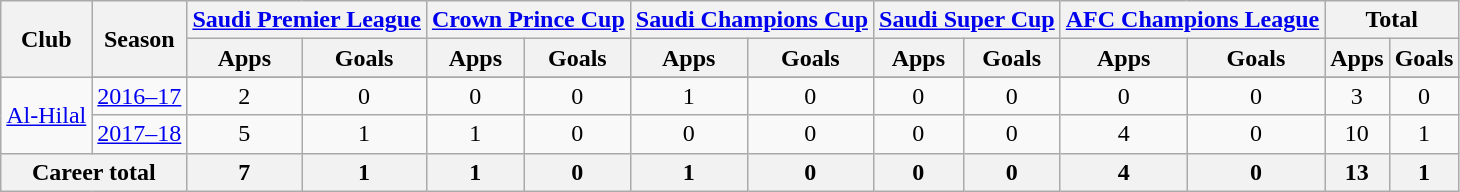<table class="wikitable" style="text-align: center;">
<tr>
<th rowspan="2">Club</th>
<th rowspan="2">Season</th>
<th colspan="2"><a href='#'>Saudi Premier League</a></th>
<th colspan="2"><a href='#'>Crown Prince Cup</a></th>
<th colspan="2"><a href='#'>Saudi Champions Cup</a></th>
<th colspan="2"><a href='#'>Saudi Super Cup</a></th>
<th colspan="2"><a href='#'>AFC Champions League</a></th>
<th colspan="2">Total</th>
</tr>
<tr>
<th>Apps</th>
<th>Goals</th>
<th>Apps</th>
<th>Goals</th>
<th>Apps</th>
<th>Goals</th>
<th>Apps</th>
<th>Goals</th>
<th>Apps</th>
<th>Goals</th>
<th>Apps</th>
<th>Goals</th>
</tr>
<tr>
<td rowspan="3"><a href='#'>Al-Hilal</a></td>
</tr>
<tr>
<td><a href='#'>2016–17</a></td>
<td>2</td>
<td>0</td>
<td>0</td>
<td>0</td>
<td>1</td>
<td>0</td>
<td>0</td>
<td>0</td>
<td>0</td>
<td>0</td>
<td>3</td>
<td>0</td>
</tr>
<tr>
<td><a href='#'>2017–18</a></td>
<td>5</td>
<td>1</td>
<td>1</td>
<td>0</td>
<td>0</td>
<td>0</td>
<td>0</td>
<td>0</td>
<td>4</td>
<td>0</td>
<td>10</td>
<td>1</td>
</tr>
<tr>
<th colspan=2>Career total</th>
<th>7</th>
<th>1</th>
<th>1</th>
<th>0</th>
<th>1</th>
<th>0</th>
<th>0</th>
<th>0</th>
<th>4</th>
<th>0</th>
<th>13</th>
<th>1</th>
</tr>
</table>
